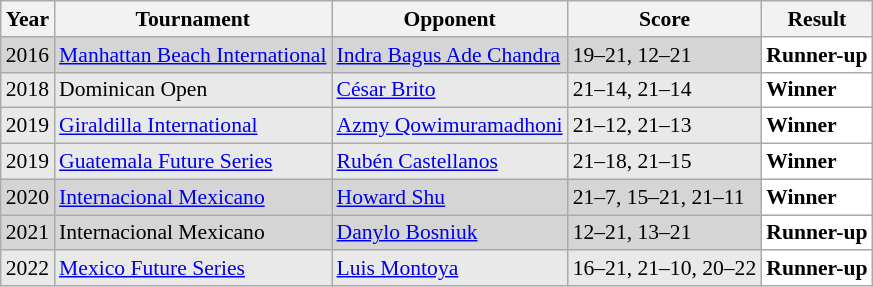<table class="sortable wikitable" style="font-size: 90%;">
<tr>
<th>Year</th>
<th>Tournament</th>
<th>Opponent</th>
<th>Score</th>
<th>Result</th>
</tr>
<tr style="background:#D5D5D5">
<td align="center">2016</td>
<td align="left"><a href='#'>Manhattan Beach International</a></td>
<td align="left"> <a href='#'>Indra Bagus Ade Chandra</a></td>
<td align="left">19–21, 12–21</td>
<td style="text-align:left; background:white"> <strong>Runner-up</strong></td>
</tr>
<tr style="background:#E9E9E9">
<td align="center">2018</td>
<td align="left">Dominican Open</td>
<td align="left"> <a href='#'>César Brito</a></td>
<td align="left">21–14, 21–14</td>
<td style="text-align:left; background:white"> <strong>Winner</strong></td>
</tr>
<tr style="background:#E9E9E9">
<td align="center">2019</td>
<td align="left"><a href='#'>Giraldilla International</a></td>
<td align="left"> <a href='#'>Azmy Qowimuramadhoni</a></td>
<td align="left">21–12, 21–13</td>
<td style="text-align:left; background:white"> <strong>Winner</strong></td>
</tr>
<tr style="background:#E9E9E9">
<td align="center">2019</td>
<td align="left"><a href='#'>Guatemala Future Series</a></td>
<td align="left"> <a href='#'>Rubén Castellanos</a></td>
<td align="left">21–18, 21–15</td>
<td style="text-align:left; background:white"> <strong>Winner</strong></td>
</tr>
<tr style="background:#D5D5D5">
<td align="center">2020</td>
<td align="left"><a href='#'>Internacional Mexicano</a></td>
<td align="left"> <a href='#'>Howard Shu</a></td>
<td align="left">21–7, 15–21, 21–11</td>
<td style="text-align:left; background:white"> <strong>Winner</strong></td>
</tr>
<tr style="background:#D5D5D5">
<td align="center">2021</td>
<td align="left">Internacional Mexicano</td>
<td align="left"> <a href='#'>Danylo Bosniuk</a></td>
<td align="left">12–21, 13–21</td>
<td style="text-align:left; background:white"> <strong>Runner-up</strong></td>
</tr>
<tr style="background:#E9E9E9">
<td align="center">2022</td>
<td align="left"><a href='#'>Mexico Future Series</a></td>
<td align="left"> <a href='#'>Luis Montoya</a></td>
<td align="left">16–21, 21–10, 20–22</td>
<td style="text-align:left; background:white"> <strong>Runner-up</strong></td>
</tr>
</table>
